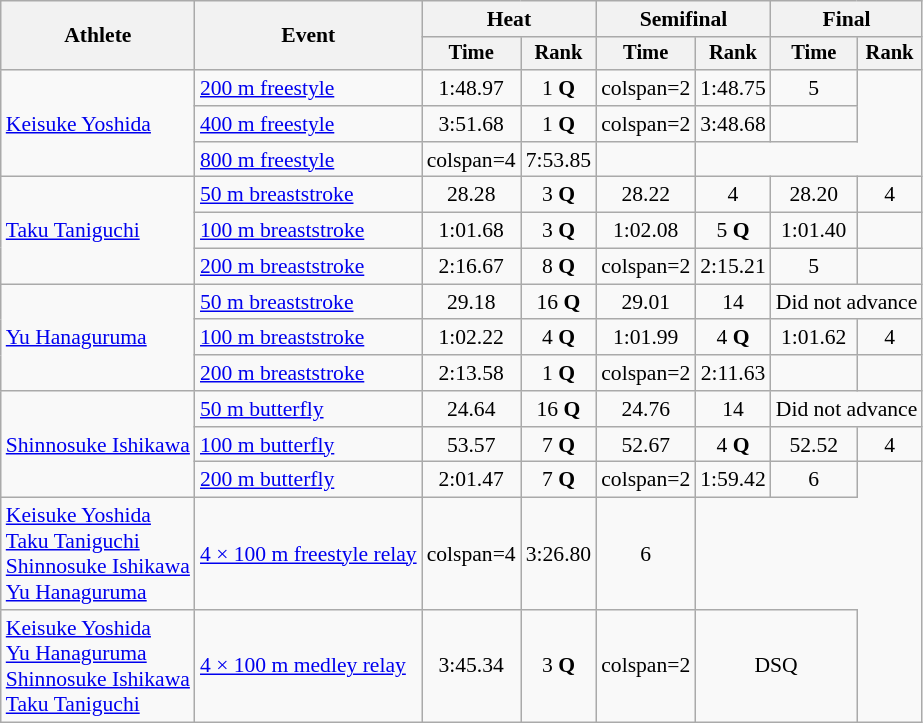<table class=wikitable style="font-size:90%">
<tr>
<th rowspan="2">Athlete</th>
<th rowspan="2">Event</th>
<th colspan="2">Heat</th>
<th colspan="2">Semifinal</th>
<th colspan="2">Final</th>
</tr>
<tr style="font-size:95%">
<th>Time</th>
<th>Rank</th>
<th>Time</th>
<th>Rank</th>
<th>Time</th>
<th>Rank</th>
</tr>
<tr align=center>
<td align=left rowspan=3><a href='#'>Keisuke Yoshida</a></td>
<td align=left><a href='#'>200 m freestyle</a></td>
<td>1:48.97</td>
<td>1 <strong>Q</strong></td>
<td>colspan=2 </td>
<td>1:48.75</td>
<td>5</td>
</tr>
<tr align=center>
<td align=left><a href='#'>400 m freestyle</a></td>
<td>3:51.68</td>
<td>1 <strong>Q</strong></td>
<td>colspan=2 </td>
<td>3:48.68</td>
<td></td>
</tr>
<tr align=center>
<td align=left><a href='#'>800 m freestyle</a></td>
<td>colspan=4 </td>
<td>7:53.85</td>
<td></td>
</tr>
<tr align=center>
<td align=left rowspan=3><a href='#'>Taku Taniguchi</a></td>
<td align=left><a href='#'>50 m breaststroke</a></td>
<td>28.28</td>
<td>3 <strong>Q</strong></td>
<td>28.22</td>
<td>4</td>
<td>28.20</td>
<td>4</td>
</tr>
<tr align=center>
<td align=left><a href='#'>100 m breaststroke</a></td>
<td>1:01.68</td>
<td>3 <strong>Q</strong></td>
<td>1:02.08</td>
<td>5 <strong>Q</strong></td>
<td>1:01.40</td>
<td></td>
</tr>
<tr align=center>
<td align=left><a href='#'>200 m breaststroke</a></td>
<td>2:16.67</td>
<td>8 <strong>Q</strong></td>
<td>colspan=2 </td>
<td>2:15.21</td>
<td>5</td>
</tr>
<tr align=center>
<td align=left rowspan=3><a href='#'>Yu Hanaguruma</a></td>
<td align=left><a href='#'>50 m breaststroke</a></td>
<td>29.18</td>
<td>16 <strong>Q</strong></td>
<td>29.01</td>
<td>14</td>
<td colspan="2" align=center>Did not advance</td>
</tr>
<tr align=center>
<td align=left><a href='#'>100 m breaststroke</a></td>
<td>1:02.22</td>
<td>4 <strong>Q</strong></td>
<td>1:01.99</td>
<td>4 <strong>Q</strong></td>
<td>1:01.62</td>
<td>4</td>
</tr>
<tr align=center>
<td align=left><a href='#'>200 m breaststroke</a></td>
<td>2:13.58</td>
<td>1 <strong>Q</strong></td>
<td>colspan=2 </td>
<td>2:11.63</td>
<td></td>
</tr>
<tr align=center>
<td align=left rowspan=3><a href='#'>Shinnosuke Ishikawa</a></td>
<td align=left><a href='#'>50 m butterfly</a></td>
<td>24.64</td>
<td>16 <strong>Q</strong></td>
<td>24.76</td>
<td>14</td>
<td colspan="2" align=center>Did not advance</td>
</tr>
<tr align=center>
<td align=left><a href='#'>100 m butterfly</a></td>
<td>53.57</td>
<td>7 <strong>Q</strong></td>
<td>52.67</td>
<td>4 <strong>Q</strong></td>
<td>52.52</td>
<td>4</td>
</tr>
<tr align=center>
<td align=left><a href='#'>200 m butterfly</a></td>
<td>2:01.47</td>
<td>7 <strong>Q</strong></td>
<td>colspan=2 </td>
<td>1:59.42</td>
<td>6</td>
</tr>
<tr align=center>
<td align=left><a href='#'>Keisuke Yoshida</a><br><a href='#'>Taku Taniguchi</a><br><a href='#'>Shinnosuke Ishikawa</a><br><a href='#'>Yu Hanaguruma</a></td>
<td align=left><a href='#'>4 × 100 m freestyle relay</a></td>
<td>colspan=4 </td>
<td>3:26.80</td>
<td>6</td>
</tr>
<tr align=center>
<td align=left><a href='#'>Keisuke Yoshida</a><br><a href='#'>Yu Hanaguruma</a><br><a href='#'>Shinnosuke Ishikawa</a><br><a href='#'>Taku Taniguchi</a></td>
<td align=left><a href='#'>4 × 100 m medley relay</a></td>
<td>3:45.34</td>
<td>3 <strong>Q</strong></td>
<td>colspan=2 </td>
<td colspan=2>DSQ</td>
</tr>
</table>
